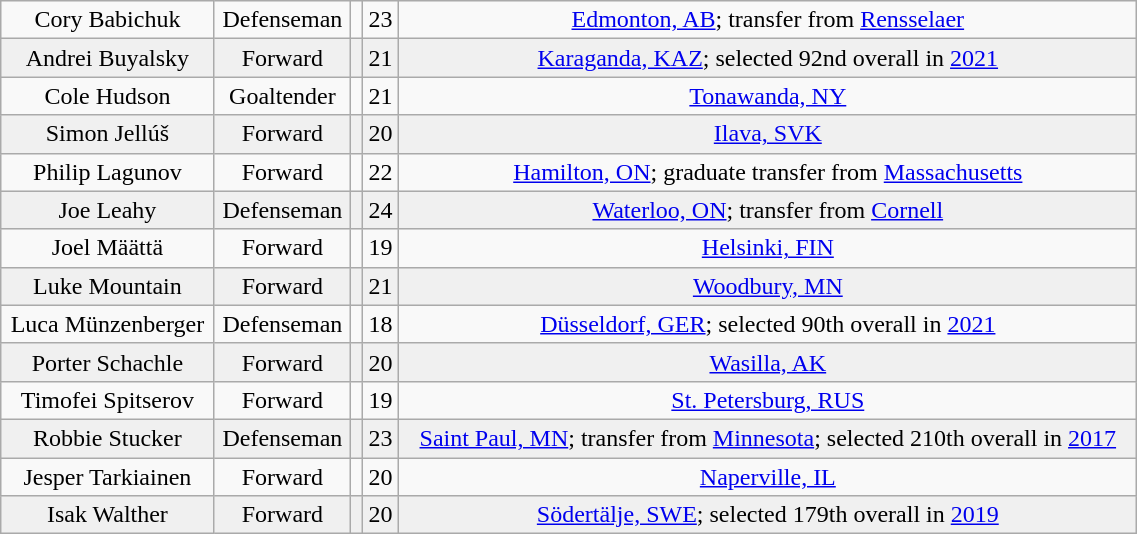<table class="wikitable" width="60%">
<tr align="center" bgcolor="">
<td>Cory Babichuk</td>
<td>Defenseman</td>
<td></td>
<td>23</td>
<td><a href='#'>Edmonton, AB</a>; transfer from <a href='#'>Rensselaer</a></td>
</tr>
<tr align="center" bgcolor="f0f0f0">
<td>Andrei Buyalsky</td>
<td>Forward</td>
<td></td>
<td>21</td>
<td><a href='#'>Karaganda, KAZ</a>; selected 92nd overall in <a href='#'>2021</a></td>
</tr>
<tr align="center" bgcolor="">
<td>Cole Hudson</td>
<td>Goaltender</td>
<td></td>
<td>21</td>
<td><a href='#'>Tonawanda, NY</a></td>
</tr>
<tr align="center" bgcolor="f0f0f0">
<td>Simon Jellúš</td>
<td>Forward</td>
<td></td>
<td>20</td>
<td><a href='#'>Ilava, SVK</a></td>
</tr>
<tr align="center" bgcolor="">
<td>Philip Lagunov</td>
<td>Forward</td>
<td></td>
<td>22</td>
<td><a href='#'>Hamilton, ON</a>; graduate transfer from <a href='#'>Massachusetts</a></td>
</tr>
<tr align="center" bgcolor="f0f0f0">
<td>Joe Leahy</td>
<td>Defenseman</td>
<td></td>
<td>24</td>
<td><a href='#'>Waterloo, ON</a>; transfer from <a href='#'>Cornell</a></td>
</tr>
<tr align="center" bgcolor="">
<td>Joel Määttä</td>
<td>Forward</td>
<td></td>
<td>19</td>
<td><a href='#'>Helsinki, FIN</a></td>
</tr>
<tr align="center" bgcolor="f0f0f0">
<td>Luke Mountain</td>
<td>Forward</td>
<td></td>
<td>21</td>
<td><a href='#'>Woodbury, MN</a></td>
</tr>
<tr align="center" bgcolor="">
<td>Luca Münzenberger</td>
<td>Defenseman</td>
<td></td>
<td>18</td>
<td><a href='#'>Düsseldorf, GER</a>; selected 90th overall in <a href='#'>2021</a></td>
</tr>
<tr align="center" bgcolor="f0f0f0">
<td>Porter Schachle</td>
<td>Forward</td>
<td></td>
<td>20</td>
<td><a href='#'>Wasilla, AK</a></td>
</tr>
<tr align="center" bgcolor="">
<td>Timofei Spitserov</td>
<td>Forward</td>
<td></td>
<td>19</td>
<td><a href='#'>St. Petersburg, RUS</a></td>
</tr>
<tr align="center" bgcolor="f0f0f0">
<td>Robbie Stucker</td>
<td>Defenseman</td>
<td></td>
<td>23</td>
<td><a href='#'>Saint Paul, MN</a>; transfer from <a href='#'>Minnesota</a>; selected 210th overall in <a href='#'>2017</a></td>
</tr>
<tr align="center" bgcolor="">
<td>Jesper Tarkiainen</td>
<td>Forward</td>
<td></td>
<td>20</td>
<td><a href='#'>Naperville, IL</a></td>
</tr>
<tr align="center" bgcolor="f0f0f0">
<td>Isak Walther</td>
<td>Forward</td>
<td></td>
<td>20</td>
<td><a href='#'>Södertälje, SWE</a>; selected 179th overall in <a href='#'>2019</a></td>
</tr>
</table>
